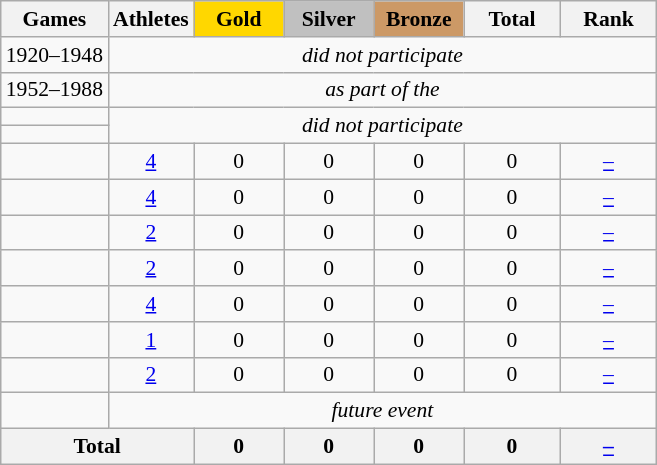<table class="wikitable" style="text-align:center; font-size:90%;">
<tr>
<th>Games</th>
<th>Athletes</th>
<td style="background:gold; width:3.7em; font-weight:bold;">Gold</td>
<td style="background:silver; width:3.7em; font-weight:bold;">Silver</td>
<td style="background:#cc9966; width:3.7em; font-weight:bold;">Bronze</td>
<th style="width:4em; font-weight:bold;">Total</th>
<th style="width:4em; font-weight:bold;">Rank</th>
</tr>
<tr>
<td align=left>1920–1948</td>
<td colspan=6><em>did not participate</em></td>
</tr>
<tr>
<td align=left>1952–1988</td>
<td colspan=6><em>as part of the </em></td>
</tr>
<tr>
<td align=left></td>
<td colspan=6 rowspan=2><em>did not participate</em></td>
</tr>
<tr>
<td align=left></td>
</tr>
<tr>
<td align=left></td>
<td><a href='#'>4</a></td>
<td>0</td>
<td>0</td>
<td>0</td>
<td>0</td>
<td><a href='#'>–</a></td>
</tr>
<tr>
<td align=left></td>
<td><a href='#'>4</a></td>
<td>0</td>
<td>0</td>
<td>0</td>
<td>0</td>
<td><a href='#'>–</a></td>
</tr>
<tr>
<td align=left></td>
<td><a href='#'>2</a></td>
<td>0</td>
<td>0</td>
<td>0</td>
<td>0</td>
<td><a href='#'>–</a></td>
</tr>
<tr>
<td align=left></td>
<td><a href='#'>2</a></td>
<td>0</td>
<td>0</td>
<td>0</td>
<td>0</td>
<td><a href='#'>–</a></td>
</tr>
<tr>
<td align=left></td>
<td><a href='#'>4</a></td>
<td>0</td>
<td>0</td>
<td>0</td>
<td>0</td>
<td><a href='#'>–</a></td>
</tr>
<tr>
<td align=left></td>
<td><a href='#'>1</a></td>
<td>0</td>
<td>0</td>
<td>0</td>
<td>0</td>
<td><a href='#'>–</a></td>
</tr>
<tr>
<td align=left></td>
<td><a href='#'>2</a></td>
<td>0</td>
<td>0</td>
<td>0</td>
<td>0</td>
<td><a href='#'>–</a></td>
</tr>
<tr>
<td align=left></td>
<td colspan=6><em>future event</em></td>
</tr>
<tr>
<th colspan=2>Total</th>
<th>0</th>
<th>0</th>
<th>0</th>
<th>0</th>
<th><a href='#'>–</a></th>
</tr>
</table>
